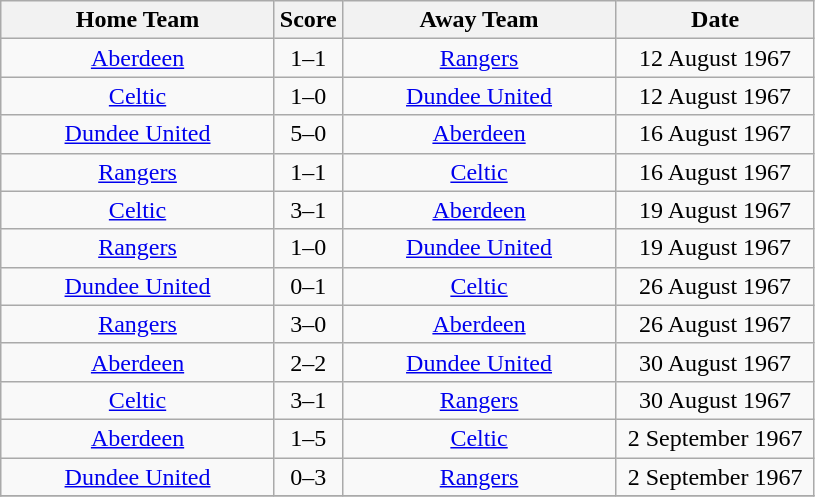<table class="wikitable" style="text-align:center;">
<tr>
<th width=175>Home Team</th>
<th width=20>Score</th>
<th width=175>Away Team</th>
<th width= 125>Date</th>
</tr>
<tr>
<td><a href='#'>Aberdeen</a></td>
<td>1–1</td>
<td><a href='#'>Rangers</a></td>
<td>12 August 1967</td>
</tr>
<tr>
<td><a href='#'>Celtic</a></td>
<td>1–0</td>
<td><a href='#'>Dundee United</a></td>
<td>12 August 1967</td>
</tr>
<tr>
<td><a href='#'>Dundee United</a></td>
<td>5–0</td>
<td><a href='#'>Aberdeen</a></td>
<td>16 August 1967</td>
</tr>
<tr>
<td><a href='#'>Rangers</a></td>
<td>1–1</td>
<td><a href='#'>Celtic</a></td>
<td>16 August 1967</td>
</tr>
<tr>
<td><a href='#'>Celtic</a></td>
<td>3–1</td>
<td><a href='#'>Aberdeen</a></td>
<td>19 August 1967</td>
</tr>
<tr>
<td><a href='#'>Rangers</a></td>
<td>1–0</td>
<td><a href='#'>Dundee United</a></td>
<td>19 August 1967</td>
</tr>
<tr>
<td><a href='#'>Dundee United</a></td>
<td>0–1</td>
<td><a href='#'>Celtic</a></td>
<td>26 August 1967</td>
</tr>
<tr>
<td><a href='#'>Rangers</a></td>
<td>3–0</td>
<td><a href='#'>Aberdeen</a></td>
<td>26 August 1967</td>
</tr>
<tr>
<td><a href='#'>Aberdeen</a></td>
<td>2–2</td>
<td><a href='#'>Dundee United</a></td>
<td>30 August 1967</td>
</tr>
<tr>
<td><a href='#'>Celtic</a></td>
<td>3–1</td>
<td><a href='#'>Rangers</a></td>
<td>30 August 1967</td>
</tr>
<tr>
<td><a href='#'>Aberdeen</a></td>
<td>1–5</td>
<td><a href='#'>Celtic</a></td>
<td>2 September 1967</td>
</tr>
<tr>
<td><a href='#'>Dundee United</a></td>
<td>0–3</td>
<td><a href='#'>Rangers</a></td>
<td>2 September 1967</td>
</tr>
<tr>
</tr>
</table>
